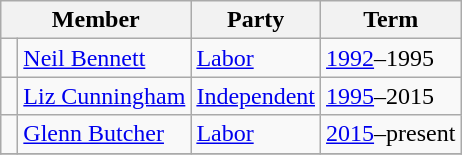<table class="wikitable">
<tr>
<th colspan="2">Member</th>
<th>Party</th>
<th>Term</th>
</tr>
<tr>
<td> </td>
<td><a href='#'>Neil Bennett</a></td>
<td><a href='#'>Labor</a></td>
<td><a href='#'>1992</a>–1995</td>
</tr>
<tr>
<td> </td>
<td><a href='#'>Liz Cunningham</a></td>
<td><a href='#'>Independent</a></td>
<td><a href='#'>1995</a>–2015</td>
</tr>
<tr>
<td> </td>
<td><a href='#'>Glenn Butcher</a></td>
<td><a href='#'>Labor</a></td>
<td><a href='#'>2015</a>–present</td>
</tr>
<tr>
</tr>
</table>
